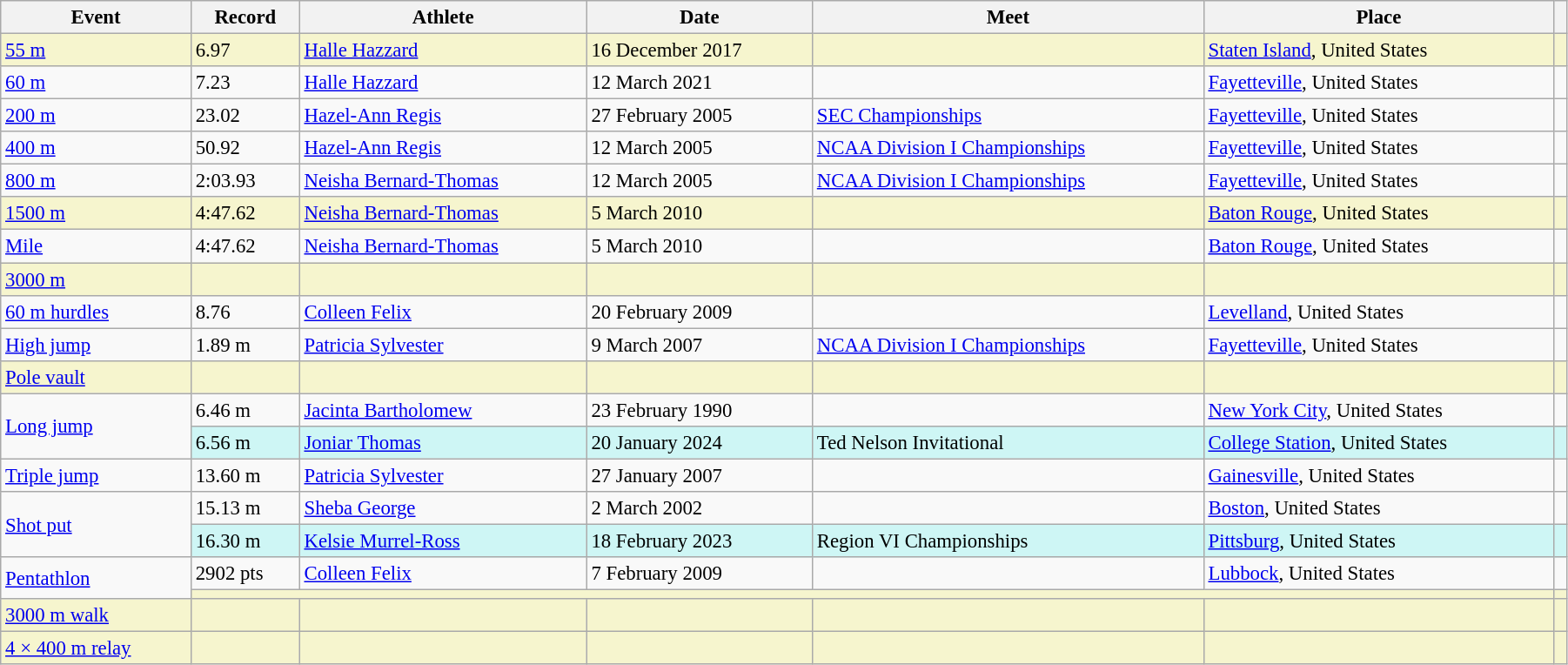<table class="wikitable" style="font-size:95%; width: 95%;">
<tr>
<th>Event</th>
<th>Record</th>
<th>Athlete</th>
<th>Date</th>
<th>Meet</th>
<th>Place</th>
<th></th>
</tr>
<tr style="background:#f6F5CE;">
<td><a href='#'>55 m</a></td>
<td>6.97</td>
<td><a href='#'>Halle Hazzard</a></td>
<td>16 December 2017</td>
<td></td>
<td><a href='#'>Staten Island</a>, United States</td>
<td></td>
</tr>
<tr>
<td><a href='#'>60 m</a></td>
<td>7.23</td>
<td><a href='#'>Halle Hazzard</a></td>
<td>12 March 2021</td>
<td></td>
<td><a href='#'>Fayetteville</a>, United States</td>
<td></td>
</tr>
<tr>
<td><a href='#'>200 m</a></td>
<td>23.02</td>
<td><a href='#'>Hazel-Ann Regis</a></td>
<td>27 February 2005</td>
<td><a href='#'>SEC Championships</a></td>
<td><a href='#'>Fayetteville</a>, United States</td>
<td></td>
</tr>
<tr>
<td><a href='#'>400 m</a></td>
<td>50.92</td>
<td><a href='#'>Hazel-Ann Regis</a></td>
<td>12 March 2005</td>
<td><a href='#'>NCAA Division I Championships</a></td>
<td><a href='#'>Fayetteville</a>, United States</td>
<td></td>
</tr>
<tr>
<td><a href='#'>800 m</a></td>
<td>2:03.93</td>
<td><a href='#'>Neisha Bernard-Thomas</a></td>
<td>12 March 2005</td>
<td><a href='#'>NCAA Division I Championships</a></td>
<td><a href='#'>Fayetteville</a>, United States</td>
<td></td>
</tr>
<tr style="background:#f6F5CE;">
<td><a href='#'>1500 m</a></td>
<td>4:47.62 </td>
<td><a href='#'>Neisha Bernard-Thomas</a></td>
<td>5 March 2010</td>
<td></td>
<td><a href='#'>Baton Rouge</a>, United States</td>
<td></td>
</tr>
<tr>
<td><a href='#'>Mile</a></td>
<td>4:47.62</td>
<td><a href='#'>Neisha Bernard-Thomas</a></td>
<td>5 March 2010</td>
<td></td>
<td><a href='#'>Baton Rouge</a>, United States</td>
<td></td>
</tr>
<tr style="background:#f6F5CE;">
<td><a href='#'>3000 m</a></td>
<td></td>
<td></td>
<td></td>
<td></td>
<td></td>
<td></td>
</tr>
<tr>
<td><a href='#'>60 m hurdles</a></td>
<td>8.76</td>
<td><a href='#'>Colleen Felix</a></td>
<td>20 February 2009</td>
<td></td>
<td><a href='#'>Levelland</a>, United States</td>
<td></td>
</tr>
<tr>
<td><a href='#'>High jump</a></td>
<td>1.89 m</td>
<td><a href='#'>Patricia Sylvester</a></td>
<td>9 March 2007</td>
<td><a href='#'>NCAA Division I Championships</a></td>
<td><a href='#'>Fayetteville</a>, United States</td>
<td></td>
</tr>
<tr style="background:#f6F5CE;">
<td><a href='#'>Pole vault</a></td>
<td></td>
<td></td>
<td></td>
<td></td>
<td></td>
<td></td>
</tr>
<tr>
<td rowspan=2><a href='#'>Long jump</a></td>
<td>6.46 m</td>
<td><a href='#'>Jacinta Bartholomew</a></td>
<td>23 February 1990</td>
<td></td>
<td><a href='#'>New York City</a>, United States</td>
<td></td>
</tr>
<tr bgcolor=#CEF6F5>
<td>6.56 m</td>
<td><a href='#'>Joniar Thomas</a></td>
<td>20 January 2024</td>
<td>Ted Nelson Invitational</td>
<td><a href='#'>College Station</a>, United States</td>
<td></td>
</tr>
<tr>
<td><a href='#'>Triple jump</a></td>
<td>13.60 m</td>
<td><a href='#'>Patricia Sylvester</a></td>
<td>27 January 2007</td>
<td></td>
<td><a href='#'>Gainesville</a>, United States</td>
<td></td>
</tr>
<tr>
<td rowspan=2><a href='#'>Shot put</a></td>
<td>15.13 m</td>
<td><a href='#'>Sheba George</a></td>
<td>2 March 2002</td>
<td></td>
<td><a href='#'>Boston</a>, United States</td>
<td></td>
</tr>
<tr style="background:#cef6f5;">
<td>16.30 m</td>
<td><a href='#'>Kelsie Murrel-Ross</a></td>
<td>18 February 2023</td>
<td>Region VI Championships</td>
<td><a href='#'>Pittsburg</a>, United States</td>
<td></td>
</tr>
<tr>
<td rowspan=2><a href='#'>Pentathlon</a></td>
<td>2902 pts </td>
<td><a href='#'>Colleen Felix</a></td>
<td>7 February 2009</td>
<td></td>
<td><a href='#'>Lubbock</a>, United States</td>
<td></td>
</tr>
<tr style="background:#f6F5CE;">
<td colspan=5></td>
<td></td>
</tr>
<tr style="background:#f6F5CE;">
<td><a href='#'>3000 m walk</a></td>
<td></td>
<td></td>
<td></td>
<td></td>
<td></td>
<td></td>
</tr>
<tr style="background:#f6F5CE;">
<td><a href='#'>4 × 400 m relay</a></td>
<td></td>
<td></td>
<td></td>
<td></td>
<td></td>
<td></td>
</tr>
</table>
